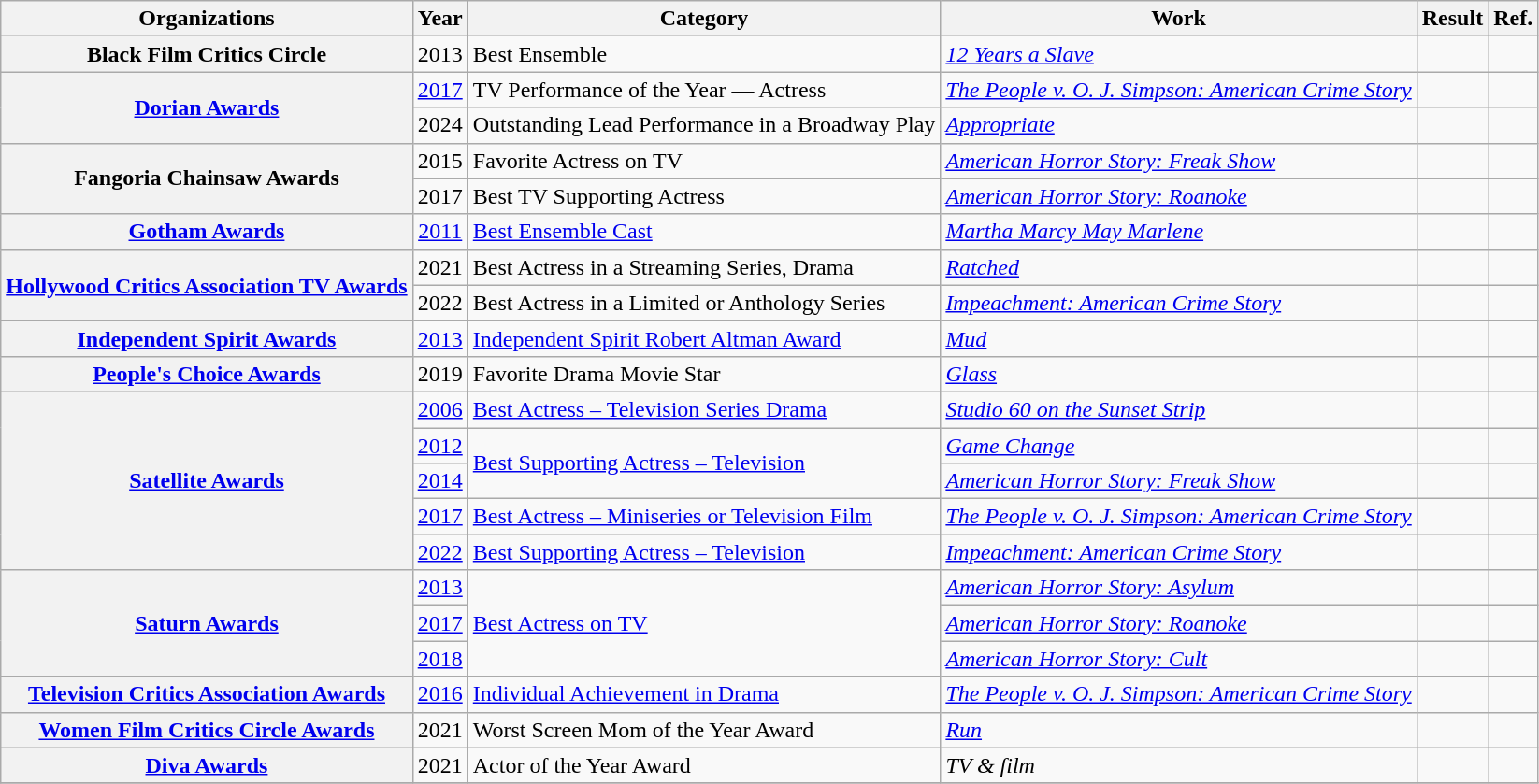<table class="wikitable sortable plainrowheaders">
<tr>
<th>Organizations</th>
<th>Year</th>
<th>Category</th>
<th>Work</th>
<th>Result</th>
<th class="unsortable">Ref.</th>
</tr>
<tr>
<th rowspan="1" scope="row">Black Film Critics Circle</th>
<td style="text-align:center;">2013</td>
<td>Best Ensemble</td>
<td><em><a href='#'>12 Years a Slave</a></em></td>
<td></td>
<td style="text-align:center;"></td>
</tr>
<tr>
<th rowspan="2" scope="row"><a href='#'>Dorian Awards</a></th>
<td style="text-align:center;"><a href='#'>2017</a></td>
<td>TV Performance of the Year — Actress</td>
<td><em><a href='#'>The People v. O. J. Simpson: American Crime Story</a></em></td>
<td></td>
<td style="text-align:center;"></td>
</tr>
<tr>
<td style="text-align:center;">2024</td>
<td>Outstanding Lead Performance in a Broadway Play</td>
<td><em><a href='#'>Appropriate</a></em></td>
<td></td>
<td style="text-align:center;"></td>
</tr>
<tr>
<th rowspan="2" scope="row">Fangoria Chainsaw Awards</th>
<td style="text-align:center;">2015</td>
<td>Favorite Actress on TV</td>
<td><em><a href='#'>American Horror Story: Freak Show</a></em></td>
<td></td>
<td style="text-align:center;"></td>
</tr>
<tr>
<td style="text-align:center;">2017</td>
<td>Best TV Supporting Actress</td>
<td><em><a href='#'>American Horror Story: Roanoke</a></em></td>
<td></td>
<td style="text-align:center;"></td>
</tr>
<tr>
<th rowspan="1" scope="row"><a href='#'>Gotham Awards</a></th>
<td style="text-align:center;"><a href='#'>2011</a></td>
<td><a href='#'>Best Ensemble Cast</a></td>
<td><em><a href='#'>Martha Marcy May Marlene</a></em></td>
<td></td>
<td style="text-align:center;"></td>
</tr>
<tr>
<th rowspan="2" scope="row"><a href='#'>Hollywood Critics Association TV Awards</a></th>
<td style="text-align:center;">2021</td>
<td>Best Actress in a Streaming Series, Drama</td>
<td><em><a href='#'>Ratched</a></em></td>
<td></td>
<td style="text-align:center;"></td>
</tr>
<tr>
<td style="text-align:center;">2022</td>
<td>Best Actress in a Limited or Anthology Series</td>
<td><em><a href='#'>Impeachment: American Crime Story</a></em></td>
<td></td>
<td style="text-align:center;"></td>
</tr>
<tr>
<th rowspan="1" scope="row"><a href='#'>Independent Spirit Awards</a></th>
<td style="text-align:center;"><a href='#'>2013</a></td>
<td><a href='#'>Independent Spirit Robert Altman Award</a></td>
<td><em><a href='#'>Mud</a></em></td>
<td></td>
<td style="text-align:center;"></td>
</tr>
<tr>
<th rowspan="1" scope="row"><a href='#'>People's Choice Awards</a></th>
<td style="text-align:center;">2019</td>
<td>Favorite Drama Movie Star</td>
<td><em><a href='#'>Glass</a></em></td>
<td></td>
<td style="text-align:center;"></td>
</tr>
<tr>
<th rowspan="5" scope="row"><a href='#'>Satellite Awards</a></th>
<td style="text-align:center;"><a href='#'>2006</a></td>
<td><a href='#'>Best Actress – Television Series Drama</a></td>
<td><em><a href='#'>Studio 60 on the Sunset Strip</a></em></td>
<td></td>
<td style="text-align:center;"></td>
</tr>
<tr>
<td style="text-align:center;"><a href='#'>2012</a></td>
<td rowspan=2><a href='#'>Best Supporting Actress – Television</a></td>
<td><em><a href='#'>Game Change</a></em></td>
<td></td>
<td style="text-align:center;"></td>
</tr>
<tr>
<td style="text-align:center;"><a href='#'>2014</a></td>
<td><em><a href='#'>American Horror Story: Freak Show</a></em></td>
<td></td>
<td style="text-align:center;"></td>
</tr>
<tr>
<td style="text-align:center;"><a href='#'>2017</a></td>
<td><a href='#'>Best Actress – Miniseries or Television Film</a></td>
<td><em><a href='#'>The People v. O. J. Simpson: American Crime Story</a></em></td>
<td></td>
<td style="text-align:center;"></td>
</tr>
<tr>
<td style="text-align:center;"><a href='#'>2022</a></td>
<td><a href='#'>Best Supporting Actress – Television</a></td>
<td><em><a href='#'>Impeachment: American Crime Story</a></em></td>
<td></td>
<td style="text-align:center;"></td>
</tr>
<tr>
<th rowspan="3" scope="row"><a href='#'>Saturn Awards</a></th>
<td style="text-align:center;"><a href='#'>2013</a></td>
<td rowspan=3><a href='#'>Best Actress on TV</a></td>
<td><em><a href='#'>American Horror Story: Asylum</a></em></td>
<td></td>
<td style="text-align:center;"></td>
</tr>
<tr>
<td style="text-align:center;"><a href='#'>2017</a></td>
<td><em><a href='#'>American Horror Story: Roanoke</a></em></td>
<td></td>
<td></td>
</tr>
<tr>
<td style="text-align:center;"><a href='#'>2018</a></td>
<td><em><a href='#'>American Horror Story: Cult</a></em></td>
<td></td>
<td style="text-align:center;"></td>
</tr>
<tr>
<th rowspan="1" scope="row"><a href='#'>Television Critics Association Awards</a></th>
<td style="text-align:center;"><a href='#'>2016</a></td>
<td><a href='#'>Individual Achievement in Drama</a></td>
<td><em><a href='#'>The People v. O. J. Simpson: American Crime Story</a></em></td>
<td></td>
<td style="text-align:center;"></td>
</tr>
<tr>
<th rowspan="1" scope="row"><a href='#'>Women Film Critics Circle Awards</a></th>
<td style="text-align:center;">2021</td>
<td>Worst Screen Mom of the Year Award</td>
<td><em><a href='#'>Run</a></em></td>
<td></td>
<td style="text-align:center;"></td>
</tr>
<tr>
<th rowspan="1" scope="row"><a href='#'>Diva Awards</a></th>
<td style="text-align:center;">2021</td>
<td>Actor of the Year Award</td>
<td><em>TV & film</em></td>
<td></td>
<td style="text-align:center;"></td>
</tr>
<tr>
</tr>
</table>
